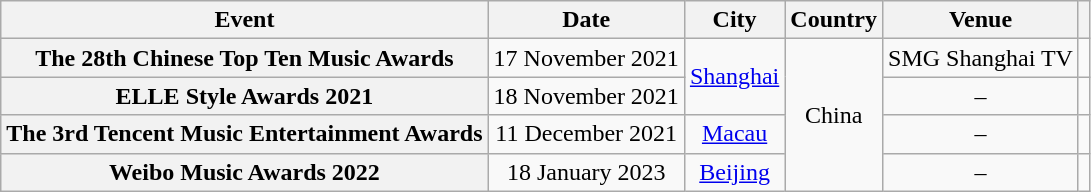<table class="wikitable sortable plainrowheaders" style="text-align:center;">
<tr>
<th scope="col">Event</th>
<th scope="col">Date</th>
<th scope="col">City</th>
<th scope="col">Country</th>
<th scope="col">Venue</th>
<th scope="col" class="unsortable"></th>
</tr>
<tr>
<th scope="row">The 28th Chinese Top Ten Music Awards</th>
<td>17 November 2021</td>
<td rowspan="2"><a href='#'>Shanghai</a></td>
<td rowspan="4">China</td>
<td>SMG Shanghai TV</td>
<td></td>
</tr>
<tr>
<th scope="row">ELLE Style Awards 2021</th>
<td>18 November 2021</td>
<td>–</td>
<td></td>
</tr>
<tr>
<th scope="row">The 3rd Tencent Music Entertainment Awards</th>
<td>11 December 2021</td>
<td><a href='#'>Macau</a></td>
<td>–</td>
<td></td>
</tr>
<tr>
<th scope="row">Weibo Music Awards 2022</th>
<td>18 January 2023</td>
<td><a href='#'>Beijing</a></td>
<td>–</td>
<td></td>
</tr>
</table>
